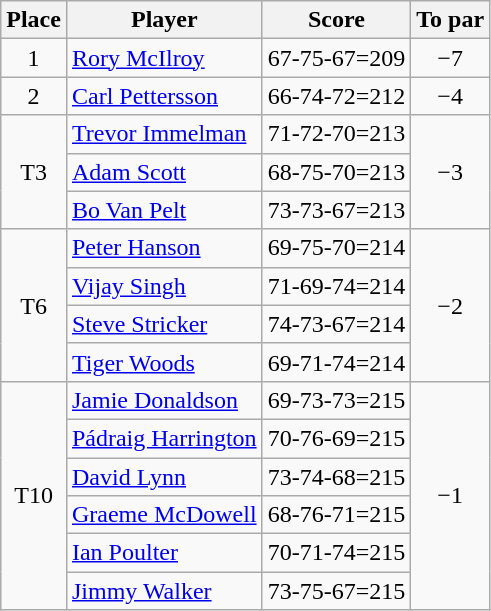<table class="wikitable">
<tr>
<th>Place</th>
<th>Player</th>
<th>Score</th>
<th>To par</th>
</tr>
<tr>
<td align=center>1</td>
<td> <a href='#'>Rory McIlroy</a></td>
<td>67-75-67=209</td>
<td align=center>−7</td>
</tr>
<tr>
<td align=center>2</td>
<td> <a href='#'>Carl Pettersson</a></td>
<td>66-74-72=212</td>
<td align=center>−4</td>
</tr>
<tr>
<td rowspan=3 align=center>T3</td>
<td> <a href='#'>Trevor Immelman</a></td>
<td>71-72-70=213</td>
<td rowspan=3 align=center>−3</td>
</tr>
<tr>
<td> <a href='#'>Adam Scott</a></td>
<td>68-75-70=213</td>
</tr>
<tr>
<td> <a href='#'>Bo Van Pelt</a></td>
<td>73-73-67=213</td>
</tr>
<tr>
<td rowspan=4 align=center>T6</td>
<td> <a href='#'>Peter Hanson</a></td>
<td>69-75-70=214</td>
<td rowspan=4 align=center>−2</td>
</tr>
<tr>
<td> <a href='#'>Vijay Singh</a></td>
<td>71-69-74=214</td>
</tr>
<tr>
<td> <a href='#'>Steve Stricker</a></td>
<td>74-73-67=214</td>
</tr>
<tr>
<td> <a href='#'>Tiger Woods</a></td>
<td>69-71-74=214</td>
</tr>
<tr>
<td rowspan=6 align=center>T10</td>
<td> <a href='#'>Jamie Donaldson</a></td>
<td>69-73-73=215</td>
<td rowspan=6 align=center>−1</td>
</tr>
<tr>
<td> <a href='#'>Pádraig Harrington</a></td>
<td>70-76-69=215</td>
</tr>
<tr>
<td> <a href='#'>David Lynn</a></td>
<td>73-74-68=215</td>
</tr>
<tr>
<td> <a href='#'>Graeme McDowell</a></td>
<td>68-76-71=215</td>
</tr>
<tr>
<td> <a href='#'>Ian Poulter</a></td>
<td>70-71-74=215</td>
</tr>
<tr>
<td> <a href='#'>Jimmy Walker</a></td>
<td>73-75-67=215</td>
</tr>
</table>
